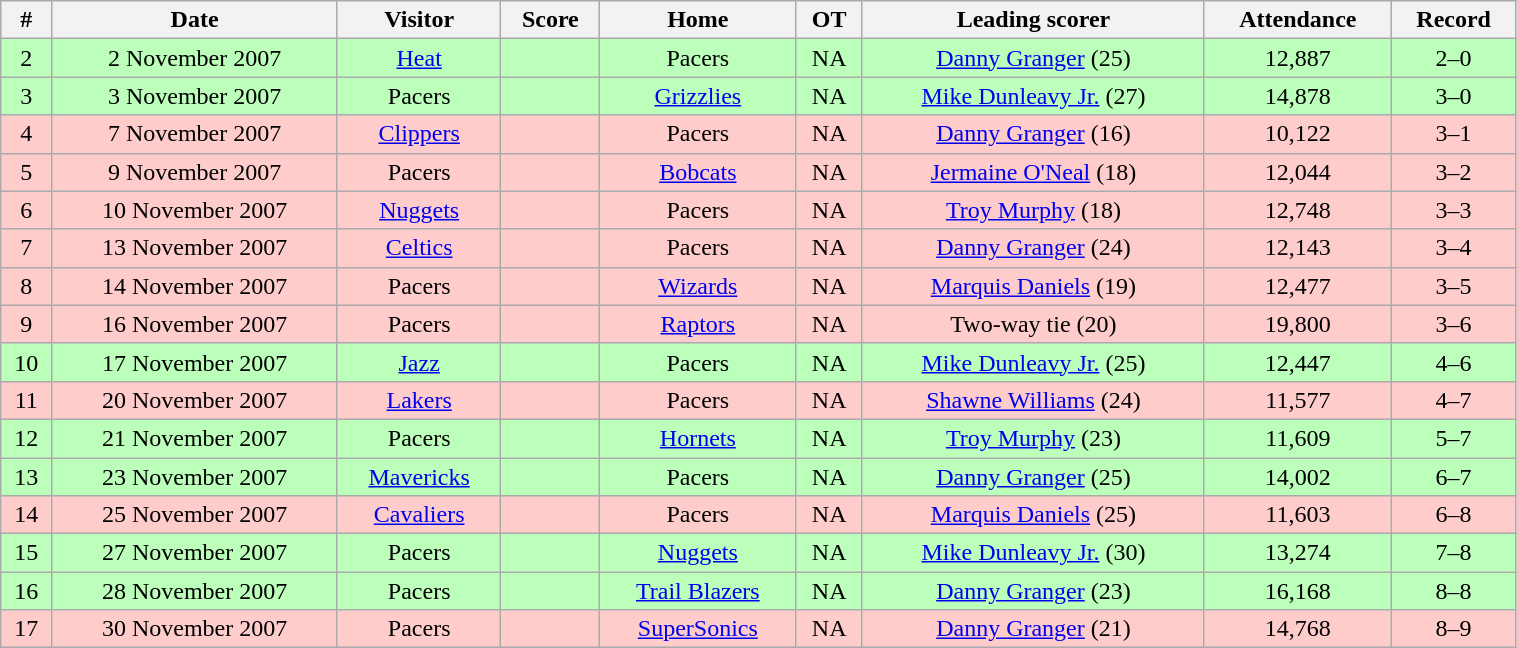<table class="wikitable" width="80%" style="text-align:center;">
<tr>
<th>#</th>
<th>Date</th>
<th>Visitor</th>
<th>Score</th>
<th>Home</th>
<th>OT</th>
<th>Leading scorer</th>
<th>Attendance</th>
<th>Record</th>
</tr>
<tr bgcolor="#bbffbb">
<td>2</td>
<td>2 November 2007</td>
<td><a href='#'>Heat</a></td>
<td></td>
<td>Pacers</td>
<td>NA</td>
<td><a href='#'>Danny Granger</a> (25)</td>
<td>12,887</td>
<td>2–0</td>
</tr>
<tr bgcolor="#bbffbb">
<td>3</td>
<td>3 November 2007</td>
<td>Pacers</td>
<td></td>
<td><a href='#'>Grizzlies</a></td>
<td>NA</td>
<td><a href='#'>Mike Dunleavy Jr.</a> (27)</td>
<td>14,878</td>
<td>3–0</td>
</tr>
<tr bgcolor="#ffcccc">
<td>4</td>
<td>7 November 2007</td>
<td><a href='#'>Clippers</a></td>
<td></td>
<td>Pacers</td>
<td>NA</td>
<td><a href='#'>Danny Granger</a> (16)</td>
<td>10,122</td>
<td>3–1</td>
</tr>
<tr bgcolor="#ffcccc">
<td>5</td>
<td>9 November 2007</td>
<td>Pacers</td>
<td></td>
<td><a href='#'>Bobcats</a></td>
<td>NA</td>
<td><a href='#'>Jermaine O'Neal</a> (18)</td>
<td>12,044</td>
<td>3–2</td>
</tr>
<tr bgcolor="#ffcccc">
<td>6</td>
<td>10 November 2007</td>
<td><a href='#'>Nuggets</a></td>
<td></td>
<td>Pacers</td>
<td>NA</td>
<td><a href='#'>Troy Murphy</a> (18)</td>
<td>12,748</td>
<td>3–3</td>
</tr>
<tr bgcolor="#ffcccc">
<td>7</td>
<td>13 November 2007</td>
<td><a href='#'>Celtics</a></td>
<td></td>
<td>Pacers</td>
<td>NA</td>
<td><a href='#'>Danny Granger</a> (24)</td>
<td>12,143</td>
<td>3–4</td>
</tr>
<tr bgcolor="#ffcccc">
<td>8</td>
<td>14 November 2007</td>
<td>Pacers</td>
<td></td>
<td><a href='#'>Wizards</a></td>
<td>NA</td>
<td><a href='#'>Marquis Daniels</a> (19)</td>
<td>12,477</td>
<td>3–5</td>
</tr>
<tr bgcolor="#ffcccc">
<td>9</td>
<td>16 November 2007</td>
<td>Pacers</td>
<td></td>
<td><a href='#'>Raptors</a></td>
<td>NA</td>
<td>Two-way tie (20)</td>
<td>19,800</td>
<td>3–6</td>
</tr>
<tr bgcolor="#bbffbb">
<td>10</td>
<td>17 November 2007</td>
<td><a href='#'>Jazz</a></td>
<td></td>
<td>Pacers</td>
<td>NA</td>
<td><a href='#'>Mike Dunleavy Jr.</a> (25)</td>
<td>12,447</td>
<td>4–6</td>
</tr>
<tr bgcolor="#ffcccc">
<td>11</td>
<td>20 November 2007</td>
<td><a href='#'>Lakers</a></td>
<td></td>
<td>Pacers</td>
<td>NA</td>
<td><a href='#'>Shawne Williams</a> (24)</td>
<td>11,577</td>
<td>4–7</td>
</tr>
<tr bgcolor="#bbffbb">
<td>12</td>
<td>21 November 2007</td>
<td>Pacers</td>
<td></td>
<td><a href='#'>Hornets</a></td>
<td>NA</td>
<td><a href='#'>Troy Murphy</a> (23)</td>
<td>11,609</td>
<td>5–7</td>
</tr>
<tr bgcolor="#bbffbb">
<td>13</td>
<td>23 November 2007</td>
<td><a href='#'>Mavericks</a></td>
<td></td>
<td>Pacers</td>
<td>NA</td>
<td><a href='#'>Danny Granger</a> (25)</td>
<td>14,002</td>
<td>6–7</td>
</tr>
<tr bgcolor="#ffcccc">
<td>14</td>
<td>25 November 2007</td>
<td><a href='#'>Cavaliers</a></td>
<td></td>
<td>Pacers</td>
<td>NA</td>
<td><a href='#'>Marquis Daniels</a> (25)</td>
<td>11,603</td>
<td>6–8</td>
</tr>
<tr bgcolor="#bbffbb">
<td>15</td>
<td>27 November 2007</td>
<td>Pacers</td>
<td></td>
<td><a href='#'>Nuggets</a></td>
<td>NA</td>
<td><a href='#'>Mike Dunleavy Jr.</a> (30)</td>
<td>13,274</td>
<td>7–8</td>
</tr>
<tr bgcolor="#bbffbb">
<td>16</td>
<td>28 November 2007</td>
<td>Pacers</td>
<td></td>
<td><a href='#'>Trail Blazers</a></td>
<td>NA</td>
<td><a href='#'>Danny Granger</a> (23)</td>
<td>16,168</td>
<td>8–8</td>
</tr>
<tr bgcolor="#ffcccc">
<td>17</td>
<td>30 November 2007</td>
<td>Pacers</td>
<td></td>
<td><a href='#'>SuperSonics</a></td>
<td>NA</td>
<td><a href='#'>Danny Granger</a> (21)</td>
<td>14,768</td>
<td>8–9</td>
</tr>
</table>
